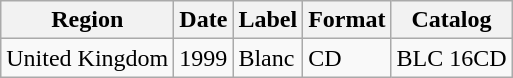<table class="wikitable">
<tr>
<th>Region</th>
<th>Date</th>
<th>Label</th>
<th>Format</th>
<th>Catalog</th>
</tr>
<tr>
<td>United Kingdom</td>
<td>1999</td>
<td>Blanc</td>
<td>CD</td>
<td>BLC 16CD</td>
</tr>
</table>
